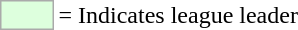<table>
<tr>
<td style="background:#DDFFDD; border:1px solid #aaa; width:2em;"></td>
<td>= Indicates league leader</td>
</tr>
</table>
